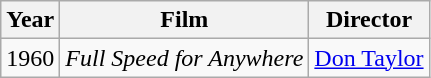<table class="wikitable">
<tr>
<th>Year</th>
<th>Film</th>
<th>Director</th>
</tr>
<tr>
<td>1960</td>
<td><em>Full Speed for Anywhere</em></td>
<td><a href='#'>Don Taylor</a></td>
</tr>
</table>
